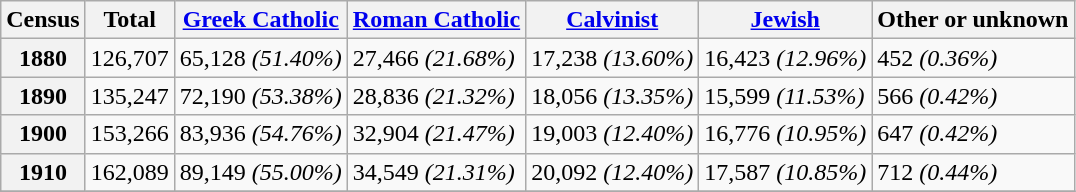<table class="wikitable">
<tr>
<th>Census</th>
<th>Total</th>
<th><a href='#'>Greek Catholic</a></th>
<th><a href='#'>Roman Catholic</a></th>
<th><a href='#'>Calvinist</a></th>
<th><a href='#'>Jewish</a></th>
<th>Other or unknown</th>
</tr>
<tr>
<th>1880</th>
<td>126,707</td>
<td>65,128 <em>(51.40%)</em></td>
<td>27,466 <em>(21.68%)</em></td>
<td>17,238 <em>(13.60%)</em></td>
<td>16,423 <em>(12.96%)</em></td>
<td>452 <em>(0.36%)</em></td>
</tr>
<tr>
<th>1890</th>
<td>135,247</td>
<td>72,190 <em>(53.38%)</em></td>
<td>28,836 <em>(21.32%)</em></td>
<td>18,056 <em>(13.35%)</em></td>
<td>15,599 <em>(11.53%)</em></td>
<td>566 <em>(0.42%)</em></td>
</tr>
<tr>
<th>1900</th>
<td>153,266</td>
<td>83,936 <em>(54.76%)</em></td>
<td>32,904 <em>(21.47%)</em></td>
<td>19,003 <em>(12.40%)</em></td>
<td>16,776 <em>(10.95%)</em></td>
<td>647 <em>(0.42%)</em></td>
</tr>
<tr>
<th>1910</th>
<td>162,089</td>
<td>89,149 <em>(55.00%)</em></td>
<td>34,549 <em>(21.31%)</em></td>
<td>20,092 <em>(12.40%)</em></td>
<td>17,587 <em>(10.85%)</em></td>
<td>712 <em>(0.44%)</em></td>
</tr>
<tr>
</tr>
</table>
